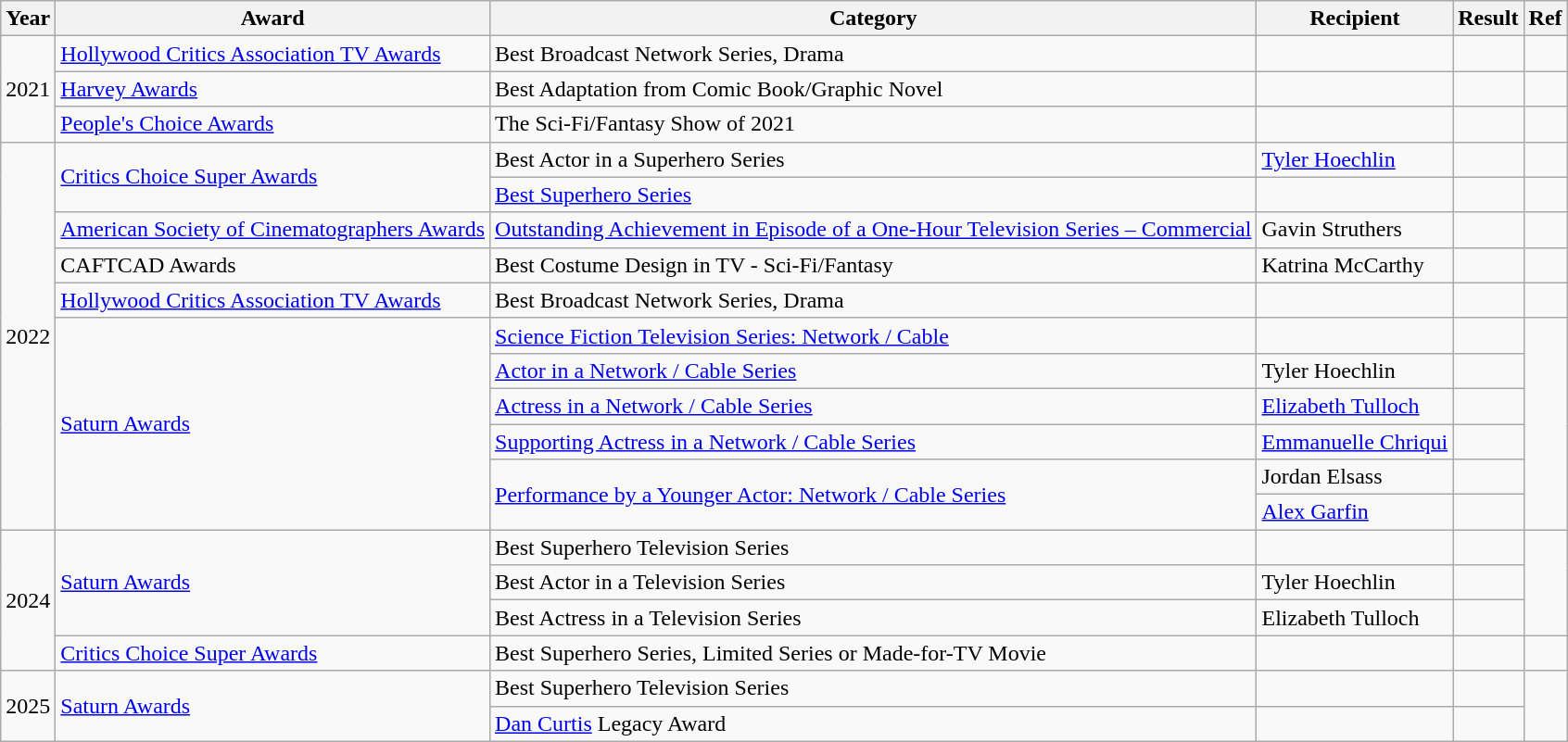<table class="wikitable sortable plainrowheaders">
<tr>
<th>Year</th>
<th>Award</th>
<th>Category</th>
<th>Recipient</th>
<th>Result</th>
<th>Ref</th>
</tr>
<tr>
<td rowspan="3" align="center">2021</td>
<td><a href='#'>Hollywood Critics Association TV Awards</a></td>
<td>Best Broadcast Network Series, Drama</td>
<td></td>
<td></td>
<td align="center"></td>
</tr>
<tr>
<td><a href='#'>Harvey Awards</a></td>
<td>Best Adaptation from Comic Book/Graphic Novel</td>
<td></td>
<td></td>
<td align="center"></td>
</tr>
<tr>
<td><a href='#'>People's Choice Awards</a></td>
<td>The Sci-Fi/Fantasy Show of 2021</td>
<td></td>
<td></td>
<td align="center"></td>
</tr>
<tr>
<td rowspan="11" align="center">2022</td>
<td rowspan="2"><a href='#'>Critics Choice Super Awards</a></td>
<td>Best Actor in a Superhero Series</td>
<td><a href='#'>Tyler Hoechlin</a></td>
<td></td>
<td align="center"></td>
</tr>
<tr>
<td><a href='#'>Best Superhero Series</a></td>
<td></td>
<td></td>
<td align="center"></td>
</tr>
<tr>
<td><a href='#'>American Society of Cinematographers Awards</a></td>
<td><a href='#'>Outstanding Achievement in Episode of a One-Hour Television Series – Commercial</a></td>
<td>Gavin Struthers</td>
<td></td>
<td align="center"></td>
</tr>
<tr>
<td>CAFTCAD Awards</td>
<td>Best Costume Design in TV - Sci-Fi/Fantasy</td>
<td>Katrina McCarthy</td>
<td></td>
<td align="center"></td>
</tr>
<tr>
<td><a href='#'>Hollywood Critics Association TV Awards</a></td>
<td>Best Broadcast Network Series, Drama</td>
<td></td>
<td></td>
<td align="center"></td>
</tr>
<tr>
<td rowspan="6"><a href='#'>Saturn Awards</a></td>
<td><a href='#'>Science Fiction Television Series: Network / Cable</a></td>
<td></td>
<td></td>
<td rowspan = "6" style="text-align: center"></td>
</tr>
<tr>
<td><a href='#'>Actor in a Network / Cable Series</a></td>
<td>Tyler Hoechlin</td>
<td></td>
</tr>
<tr>
<td><a href='#'>Actress in a Network / Cable Series</a></td>
<td><a href='#'>Elizabeth Tulloch</a></td>
<td></td>
</tr>
<tr>
<td><a href='#'>Supporting Actress in a Network / Cable Series</a></td>
<td><a href='#'>Emmanuelle Chriqui</a></td>
<td></td>
</tr>
<tr>
<td rowspan="2"><a href='#'>Performance by a Younger Actor: Network / Cable Series</a></td>
<td>Jordan Elsass</td>
<td></td>
</tr>
<tr>
<td><a href='#'>Alex Garfin</a></td>
<td></td>
</tr>
<tr>
<td rowspan="4" align="center">2024</td>
<td rowspan="3"><a href='#'>Saturn Awards</a></td>
<td>Best Superhero Television Series</td>
<td></td>
<td></td>
<td rowspan="3" style="text-align: center"></td>
</tr>
<tr>
<td>Best Actor in a Television Series</td>
<td>Tyler Hoechlin</td>
<td></td>
</tr>
<tr>
<td>Best Actress in a Television Series</td>
<td>Elizabeth Tulloch</td>
<td></td>
</tr>
<tr>
<td><a href='#'>Critics Choice Super Awards</a></td>
<td>Best Superhero Series, Limited Series or Made-for-TV Movie</td>
<td></td>
<td></td>
<td style="text-align: center"></td>
</tr>
<tr>
<td rowspan="2" align="center">2025</td>
<td rowspan="2"><a href='#'>Saturn Awards</a></td>
<td>Best Superhero Television Series</td>
<td></td>
<td></td>
<td rowspan="2" style="text-align: center"></td>
</tr>
<tr>
<td><a href='#'>Dan Curtis</a> Legacy Award</td>
<td></td>
<td></td>
</tr>
</table>
